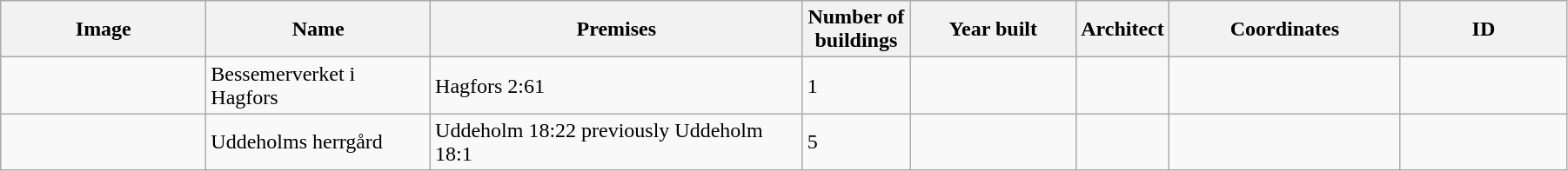<table class="wikitable" width="95%">
<tr>
<th width="150">Image</th>
<th>Name</th>
<th>Premises</th>
<th width="75">Number of<br>buildings</th>
<th width="120">Year built</th>
<th>Architect</th>
<th width="170">Coordinates</th>
<th width="120">ID</th>
</tr>
<tr>
<td></td>
<td>Bessemerverket i Hagfors</td>
<td>Hagfors 2:61</td>
<td>1</td>
<td></td>
<td></td>
<td></td>
<td></td>
</tr>
<tr>
<td></td>
<td>Uddeholms herrgård</td>
<td>Uddeholm 18:22 previously Uddeholm 18:1</td>
<td>5</td>
<td></td>
<td></td>
<td></td>
<td></td>
</tr>
</table>
